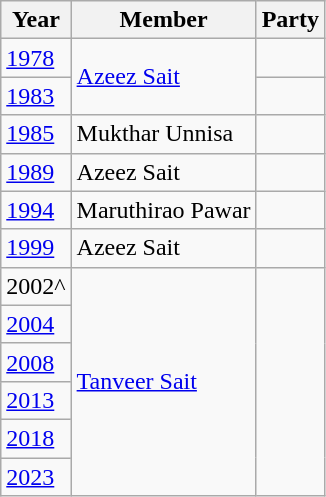<table class="wikitable sortable">
<tr>
<th>Year</th>
<th>Member</th>
<th colspan=2>Party</th>
</tr>
<tr>
<td><a href='#'>1978</a></td>
<td rowspan=2><a href='#'>Azeez Sait</a></td>
<td></td>
</tr>
<tr>
<td><a href='#'>1983</a></td>
<td></td>
</tr>
<tr>
<td><a href='#'>1985</a></td>
<td>Mukthar Unnisa</td>
<td></td>
</tr>
<tr>
<td><a href='#'>1989</a></td>
<td>Azeez Sait</td>
</tr>
<tr>
<td><a href='#'>1994</a></td>
<td>Maruthirao Pawar</td>
<td></td>
</tr>
<tr>
<td><a href='#'>1999</a></td>
<td>Azeez Sait</td>
<td></td>
</tr>
<tr>
<td>2002^</td>
<td rowspan=6><a href='#'>Tanveer Sait</a></td>
</tr>
<tr>
<td><a href='#'>2004</a></td>
</tr>
<tr>
<td><a href='#'>2008</a></td>
</tr>
<tr>
<td><a href='#'>2013</a></td>
</tr>
<tr>
<td><a href='#'>2018</a></td>
</tr>
<tr>
<td><a href='#'>2023</a></td>
</tr>
</table>
